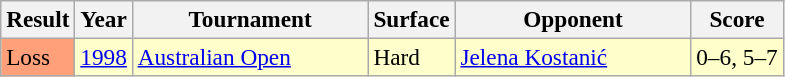<table class="sortable wikitable" style=font-size:97%>
<tr>
<th>Result</th>
<th>Year</th>
<th width=150>Tournament</th>
<th>Surface</th>
<th width=150>Opponent</th>
<th class="unsortable">Score</th>
</tr>
<tr style="background:#ffc;">
<td style="background:#FFA07A">Loss</td>
<td><a href='#'>1998</a></td>
<td><a href='#'>Australian Open</a></td>
<td>Hard</td>
<td> <a href='#'>Jelena Kostanić</a></td>
<td>0–6, 5–7</td>
</tr>
</table>
